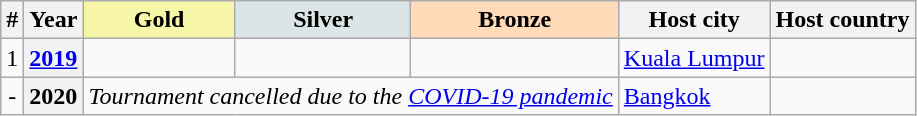<table class="wikitable sortable plainrowheaders">
<tr>
<th scope="col">#</th>
<th scope="col">Year</th>
<th scope="col" style="background:#F7F6A8"> Gold</th>
<th scope="col" style="background:#DCE5E5"> Silver</th>
<th scope="col" style="background:#FFDAB9"> Bronze</th>
<th scope="col">Host city</th>
<th scope="col">Host country</th>
</tr>
<tr>
<td align=center>1</td>
<th scope="row"><a href='#'>2019</a></th>
<td> </td>
<td> </td>
<td> </td>
<td><a href='#'>Kuala Lumpur</a></td>
<td></td>
</tr>
<tr>
<td align=center>-</td>
<th scope="row">2020</th>
<td colspan="3"><em>Tournament cancelled due to the <a href='#'>COVID-19 pandemic</a></em></td>
<td><a href='#'>Bangkok</a></td>
<td></td>
</tr>
</table>
